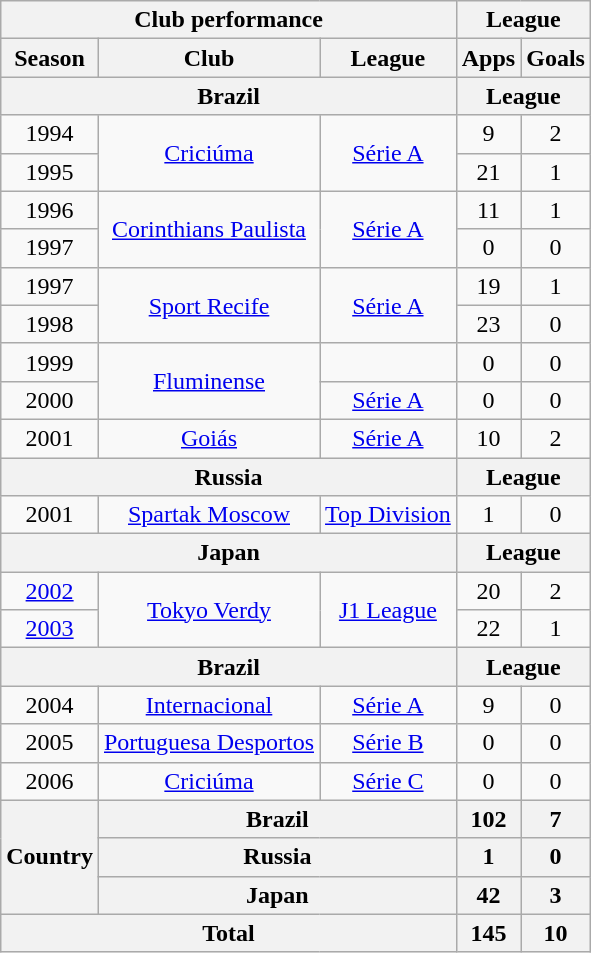<table class="wikitable" style="text-align:center;">
<tr>
<th colspan=3>Club performance</th>
<th colspan=2>League</th>
</tr>
<tr>
<th>Season</th>
<th>Club</th>
<th>League</th>
<th>Apps</th>
<th>Goals</th>
</tr>
<tr>
<th colspan=3>Brazil</th>
<th colspan=2>League</th>
</tr>
<tr>
<td>1994</td>
<td rowspan="2"><a href='#'>Criciúma</a></td>
<td rowspan="2"><a href='#'>Série A</a></td>
<td>9</td>
<td>2</td>
</tr>
<tr>
<td>1995</td>
<td>21</td>
<td>1</td>
</tr>
<tr>
<td>1996</td>
<td rowspan="2"><a href='#'>Corinthians Paulista</a></td>
<td rowspan="2"><a href='#'>Série A</a></td>
<td>11</td>
<td>1</td>
</tr>
<tr>
<td>1997</td>
<td>0</td>
<td>0</td>
</tr>
<tr>
<td>1997</td>
<td rowspan="2"><a href='#'>Sport Recife</a></td>
<td rowspan="2"><a href='#'>Série A</a></td>
<td>19</td>
<td>1</td>
</tr>
<tr>
<td>1998</td>
<td>23</td>
<td>0</td>
</tr>
<tr>
<td>1999</td>
<td rowspan="2"><a href='#'>Fluminense</a></td>
<td></td>
<td>0</td>
<td>0</td>
</tr>
<tr>
<td>2000</td>
<td><a href='#'>Série A</a></td>
<td>0</td>
<td>0</td>
</tr>
<tr>
<td>2001</td>
<td><a href='#'>Goiás</a></td>
<td><a href='#'>Série A</a></td>
<td>10</td>
<td>2</td>
</tr>
<tr>
<th colspan=3>Russia</th>
<th colspan=2>League</th>
</tr>
<tr>
<td>2001</td>
<td><a href='#'>Spartak Moscow</a></td>
<td><a href='#'>Top Division</a></td>
<td>1</td>
<td>0</td>
</tr>
<tr>
<th colspan=3>Japan</th>
<th colspan=2>League</th>
</tr>
<tr>
<td><a href='#'>2002</a></td>
<td rowspan="2"><a href='#'>Tokyo Verdy</a></td>
<td rowspan="2"><a href='#'>J1 League</a></td>
<td>20</td>
<td>2</td>
</tr>
<tr>
<td><a href='#'>2003</a></td>
<td>22</td>
<td>1</td>
</tr>
<tr>
<th colspan=3>Brazil</th>
<th colspan=2>League</th>
</tr>
<tr>
<td>2004</td>
<td><a href='#'>Internacional</a></td>
<td><a href='#'>Série A</a></td>
<td>9</td>
<td>0</td>
</tr>
<tr>
<td>2005</td>
<td><a href='#'>Portuguesa Desportos</a></td>
<td><a href='#'>Série B</a></td>
<td>0</td>
<td>0</td>
</tr>
<tr>
<td>2006</td>
<td><a href='#'>Criciúma</a></td>
<td><a href='#'>Série C</a></td>
<td>0</td>
<td>0</td>
</tr>
<tr>
<th rowspan=3>Country</th>
<th colspan=2>Brazil</th>
<th>102</th>
<th>7</th>
</tr>
<tr>
<th colspan=2>Russia</th>
<th>1</th>
<th>0</th>
</tr>
<tr>
<th colspan=2>Japan</th>
<th>42</th>
<th>3</th>
</tr>
<tr>
<th colspan=3>Total</th>
<th>145</th>
<th>10</th>
</tr>
</table>
